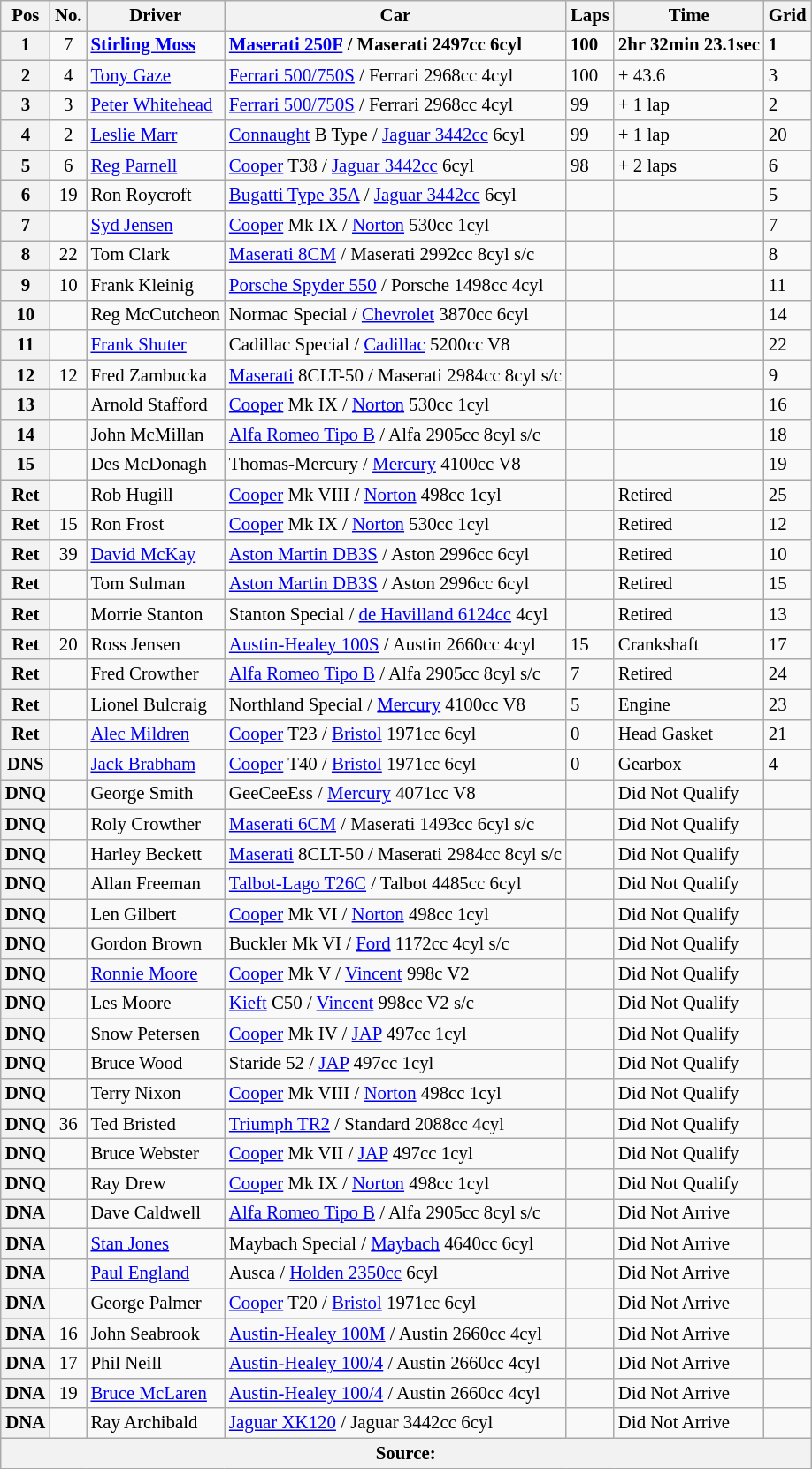<table class="wikitable" style="font-size: 87%;">
<tr>
<th>Pos</th>
<th>No.</th>
<th>Driver</th>
<th>Car</th>
<th>Laps</th>
<th>Time</th>
<th>Grid</th>
</tr>
<tr>
<th><strong>1</strong></th>
<td align=center>7</td>
<td><strong> <a href='#'>Stirling Moss</a></strong></td>
<td><strong><a href='#'>Maserati 250F</a> / Maserati 2497cc 6cyl</strong></td>
<td><strong>100</strong></td>
<td><strong>2hr 32min 23.1sec</strong></td>
<td><strong>1</strong></td>
</tr>
<tr>
<th>2</th>
<td align=center>4</td>
<td> <a href='#'>Tony Gaze</a></td>
<td><a href='#'>Ferrari 500/750S</a> / Ferrari 2968cc 4cyl</td>
<td>100</td>
<td>+ 43.6</td>
<td>3</td>
</tr>
<tr>
<th>3</th>
<td align=center>3</td>
<td> <a href='#'>Peter Whitehead</a></td>
<td><a href='#'>Ferrari 500/750S</a> / Ferrari 2968cc 4cyl</td>
<td>99</td>
<td>+ 1 lap</td>
<td>2</td>
</tr>
<tr>
<th>4</th>
<td align=center>2</td>
<td> <a href='#'>Leslie Marr</a></td>
<td><a href='#'>Connaught</a> B Type / <a href='#'>Jaguar 3442cc</a> 6cyl</td>
<td>99</td>
<td>+ 1 lap</td>
<td>20</td>
</tr>
<tr>
<th>5</th>
<td align=center>6</td>
<td> <a href='#'>Reg Parnell</a></td>
<td><a href='#'>Cooper</a> T38 / <a href='#'>Jaguar 3442cc</a> 6cyl</td>
<td>98</td>
<td>+ 2 laps</td>
<td>6</td>
</tr>
<tr>
<th>6</th>
<td align=center>19</td>
<td> Ron Roycroft</td>
<td><a href='#'>Bugatti Type 35A</a> / <a href='#'>Jaguar 3442cc</a> 6cyl</td>
<td></td>
<td></td>
<td>5</td>
</tr>
<tr>
<th>7</th>
<td></td>
<td> <a href='#'>Syd Jensen</a></td>
<td><a href='#'>Cooper</a> Mk IX / <a href='#'>Norton</a> 530cc 1cyl</td>
<td></td>
<td></td>
<td>7</td>
</tr>
<tr>
<th>8</th>
<td align=center>22</td>
<td> Tom Clark</td>
<td><a href='#'>Maserati 8CM</a> / Maserati 2992cc 8cyl s/c</td>
<td></td>
<td></td>
<td>8</td>
</tr>
<tr>
<th>9</th>
<td align=center>10</td>
<td> Frank Kleinig</td>
<td><a href='#'>Porsche Spyder 550</a> / Porsche 1498cc 4cyl</td>
<td></td>
<td></td>
<td>11</td>
</tr>
<tr>
<th>10</th>
<td></td>
<td> Reg McCutcheon</td>
<td>Normac Special / <a href='#'>Chevrolet</a> 3870cc 6cyl</td>
<td></td>
<td></td>
<td>14</td>
</tr>
<tr>
<th>11</th>
<td></td>
<td> <a href='#'>Frank Shuter</a></td>
<td>Cadillac Special / <a href='#'>Cadillac</a> 5200cc V8</td>
<td></td>
<td></td>
<td>22</td>
</tr>
<tr>
<th>12</th>
<td align=center>12</td>
<td> Fred Zambucka</td>
<td><a href='#'>Maserati</a> 8CLT-50 / Maserati 2984cc 8cyl s/c</td>
<td></td>
<td></td>
<td>9</td>
</tr>
<tr>
<th>13</th>
<td></td>
<td> Arnold Stafford</td>
<td><a href='#'>Cooper</a> Mk IX / <a href='#'>Norton</a> 530cc 1cyl</td>
<td></td>
<td></td>
<td>16</td>
</tr>
<tr>
<th>14</th>
<td></td>
<td> John McMillan</td>
<td><a href='#'>Alfa Romeo Tipo B</a> / Alfa 2905cc 8cyl s/c</td>
<td></td>
<td></td>
<td>18</td>
</tr>
<tr>
<th>15</th>
<td></td>
<td> Des McDonagh</td>
<td>Thomas-Mercury / <a href='#'>Mercury</a> 4100cc V8</td>
<td></td>
<td></td>
<td>19</td>
</tr>
<tr>
<th>Ret</th>
<td></td>
<td> Rob Hugill</td>
<td><a href='#'>Cooper</a> Mk VIII / <a href='#'>Norton</a> 498cc 1cyl</td>
<td></td>
<td>Retired</td>
<td>25</td>
</tr>
<tr>
<th>Ret</th>
<td align=center>15</td>
<td> Ron Frost</td>
<td><a href='#'>Cooper</a> Mk IX / <a href='#'>Norton</a> 530cc 1cyl</td>
<td></td>
<td>Retired</td>
<td>12</td>
</tr>
<tr>
<th>Ret</th>
<td align=center>39</td>
<td> <a href='#'>David McKay</a></td>
<td><a href='#'>Aston Martin DB3S</a> / Aston 2996cc 6cyl</td>
<td></td>
<td>Retired</td>
<td>10</td>
</tr>
<tr>
<th>Ret</th>
<td></td>
<td> Tom Sulman</td>
<td><a href='#'>Aston Martin DB3S</a> / Aston 2996cc 6cyl</td>
<td></td>
<td>Retired</td>
<td>15</td>
</tr>
<tr>
<th>Ret</th>
<td></td>
<td> Morrie Stanton</td>
<td>Stanton Special / <a href='#'>de Havilland 6124cc</a> 4cyl</td>
<td></td>
<td>Retired</td>
<td>13</td>
</tr>
<tr>
<th>Ret</th>
<td align=center>20</td>
<td> Ross Jensen</td>
<td><a href='#'>Austin-Healey 100S</a> / Austin 2660cc 4cyl</td>
<td>15</td>
<td>Crankshaft</td>
<td>17</td>
</tr>
<tr>
<th>Ret</th>
<td></td>
<td> Fred Crowther</td>
<td><a href='#'>Alfa Romeo Tipo B</a> / Alfa 2905cc 8cyl s/c</td>
<td>7</td>
<td>Retired</td>
<td>24</td>
</tr>
<tr>
<th>Ret</th>
<td></td>
<td> Lionel Bulcraig</td>
<td>Northland Special / <a href='#'>Mercury</a> 4100cc V8</td>
<td>5</td>
<td>Engine</td>
<td>23</td>
</tr>
<tr>
<th>Ret</th>
<td></td>
<td> <a href='#'>Alec Mildren</a></td>
<td><a href='#'>Cooper</a> T23 / <a href='#'>Bristol</a> 1971cc 6cyl</td>
<td>0</td>
<td>Head Gasket</td>
<td>21</td>
</tr>
<tr>
<th>DNS</th>
<td></td>
<td> <a href='#'>Jack Brabham</a></td>
<td><a href='#'>Cooper</a> T40 / <a href='#'>Bristol</a> 1971cc 6cyl</td>
<td>0</td>
<td>Gearbox</td>
<td>4</td>
</tr>
<tr>
<th>DNQ</th>
<td></td>
<td> George Smith</td>
<td>GeeCeeEss / <a href='#'>Mercury</a> 4071cc V8</td>
<td></td>
<td>Did Not Qualify</td>
<td></td>
</tr>
<tr>
<th>DNQ</th>
<td></td>
<td> Roly Crowther</td>
<td><a href='#'>Maserati 6CM</a> / Maserati 1493cc 6cyl s/c</td>
<td></td>
<td>Did Not Qualify</td>
<td></td>
</tr>
<tr>
<th>DNQ</th>
<td></td>
<td> Harley Beckett</td>
<td><a href='#'>Maserati</a> 8CLT-50 / Maserati 2984cc 8cyl s/c</td>
<td></td>
<td>Did Not Qualify</td>
<td></td>
</tr>
<tr>
<th>DNQ</th>
<td></td>
<td> Allan Freeman</td>
<td><a href='#'>Talbot-Lago T26C</a> / Talbot 4485cc 6cyl</td>
<td></td>
<td>Did Not Qualify</td>
<td></td>
</tr>
<tr>
<th>DNQ</th>
<td></td>
<td> Len Gilbert</td>
<td><a href='#'>Cooper</a> Mk VI / <a href='#'>Norton</a> 498cc 1cyl</td>
<td></td>
<td>Did Not Qualify</td>
<td></td>
</tr>
<tr>
<th>DNQ</th>
<td></td>
<td> Gordon Brown</td>
<td>Buckler Mk VI / <a href='#'>Ford</a> 1172cc 4cyl s/c</td>
<td></td>
<td>Did Not Qualify</td>
<td></td>
</tr>
<tr>
<th>DNQ</th>
<td></td>
<td> <a href='#'>Ronnie Moore</a></td>
<td><a href='#'>Cooper</a> Mk V / <a href='#'>Vincent</a> 998c V2</td>
<td></td>
<td>Did Not Qualify</td>
<td></td>
</tr>
<tr>
<th>DNQ</th>
<td></td>
<td> Les Moore</td>
<td><a href='#'>Kieft</a> C50 / <a href='#'>Vincent</a> 998cc V2 s/c</td>
<td></td>
<td>Did Not Qualify</td>
<td></td>
</tr>
<tr>
<th>DNQ</th>
<td></td>
<td> Snow Petersen</td>
<td><a href='#'>Cooper</a> Mk IV / <a href='#'>JAP</a> 497cc 1cyl</td>
<td></td>
<td>Did Not Qualify</td>
<td></td>
</tr>
<tr>
<th>DNQ</th>
<td></td>
<td> Bruce Wood</td>
<td>Staride 52 / <a href='#'>JAP</a> 497cc 1cyl</td>
<td></td>
<td>Did Not Qualify</td>
<td></td>
</tr>
<tr>
<th>DNQ</th>
<td></td>
<td> Terry Nixon</td>
<td><a href='#'>Cooper</a> Mk VIII / <a href='#'>Norton</a> 498cc 1cyl</td>
<td></td>
<td>Did Not Qualify</td>
<td></td>
</tr>
<tr>
<th>DNQ</th>
<td align=center>36</td>
<td> Ted Bristed</td>
<td><a href='#'>Triumph TR2</a> / Standard 2088cc 4cyl</td>
<td></td>
<td>Did Not Qualify</td>
<td></td>
</tr>
<tr>
<th>DNQ</th>
<td></td>
<td> Bruce Webster</td>
<td><a href='#'>Cooper</a> Mk VII / <a href='#'>JAP</a> 497cc 1cyl</td>
<td></td>
<td>Did Not Qualify</td>
<td></td>
</tr>
<tr>
<th>DNQ</th>
<td></td>
<td> Ray Drew</td>
<td><a href='#'>Cooper</a> Mk IX / <a href='#'>Norton</a> 498cc 1cyl</td>
<td></td>
<td>Did Not Qualify</td>
<td></td>
</tr>
<tr>
<th>DNA</th>
<td></td>
<td> Dave Caldwell</td>
<td><a href='#'>Alfa Romeo Tipo B</a> / Alfa 2905cc 8cyl s/c</td>
<td></td>
<td>Did Not Arrive</td>
<td></td>
</tr>
<tr>
<th>DNA</th>
<td></td>
<td> <a href='#'>Stan Jones</a></td>
<td>Maybach Special / <a href='#'>Maybach</a> 4640cc 6cyl</td>
<td></td>
<td>Did Not Arrive</td>
<td></td>
</tr>
<tr>
<th>DNA</th>
<td></td>
<td> <a href='#'>Paul England</a></td>
<td>Ausca / <a href='#'>Holden 2350cc</a> 6cyl</td>
<td></td>
<td>Did Not Arrive</td>
<td></td>
</tr>
<tr>
<th>DNA</th>
<td></td>
<td> George Palmer</td>
<td><a href='#'>Cooper</a> T20 / <a href='#'>Bristol</a> 1971cc 6cyl</td>
<td></td>
<td>Did Not Arrive</td>
<td></td>
</tr>
<tr>
<th>DNA</th>
<td align=center>16</td>
<td> John Seabrook</td>
<td><a href='#'>Austin-Healey 100M</a> / Austin 2660cc 4cyl</td>
<td></td>
<td>Did Not Arrive</td>
<td></td>
</tr>
<tr>
<th>DNA</th>
<td align=center>17</td>
<td> Phil Neill</td>
<td><a href='#'>Austin-Healey 100/4</a> / Austin 2660cc 4cyl</td>
<td></td>
<td>Did Not Arrive</td>
<td></td>
</tr>
<tr>
<th>DNA</th>
<td align=center>19</td>
<td> <a href='#'>Bruce McLaren</a></td>
<td><a href='#'>Austin-Healey 100/4</a> / Austin 2660cc 4cyl</td>
<td></td>
<td>Did Not Arrive</td>
<td></td>
</tr>
<tr>
<th>DNA</th>
<td></td>
<td> Ray Archibald</td>
<td><a href='#'>Jaguar XK120</a> / Jaguar 3442cc 6cyl</td>
<td></td>
<td>Did Not Arrive</td>
<td></td>
</tr>
<tr>
<th colspan=7>Source:</th>
</tr>
</table>
